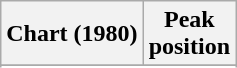<table class="wikitable sortable plainrowheaders" style="text-align:center">
<tr>
<th scope="col">Chart (1980)</th>
<th scope="col">Peak<br>position</th>
</tr>
<tr>
</tr>
<tr>
</tr>
</table>
